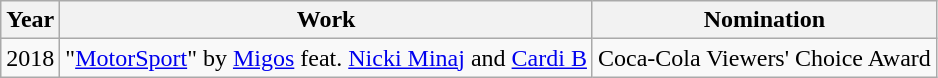<table class="wikitable">
<tr>
<th>Year</th>
<th>Work</th>
<th>Nomination</th>
</tr>
<tr>
<td>2018</td>
<td>"<a href='#'>MotorSport</a>" by <a href='#'>Migos</a> feat. <a href='#'>Nicki Minaj</a> and <a href='#'>Cardi B</a></td>
<td>Coca-Cola Viewers' Choice Award</td>
</tr>
</table>
